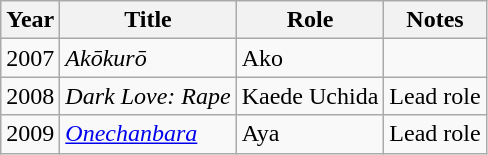<table class="wikitable">
<tr>
<th>Year</th>
<th>Title</th>
<th>Role</th>
<th>Notes</th>
</tr>
<tr>
<td>2007</td>
<td><em>Akōkurō</em></td>
<td>Ako</td>
<td></td>
</tr>
<tr>
<td>2008</td>
<td><em>Dark Love: Rape</em></td>
<td>Kaede Uchida</td>
<td>Lead role</td>
</tr>
<tr>
<td>2009</td>
<td><em><a href='#'>Onechanbara</a></em></td>
<td>Aya</td>
<td>Lead role</td>
</tr>
</table>
